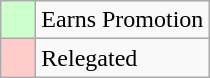<table class="wikitable">
<tr>
<td bgcolor="#ccffcc">    </td>
<td>Earns Promotion</td>
</tr>
<tr>
<td bgcolor="#ffcccc">    </td>
<td>Relegated</td>
</tr>
</table>
